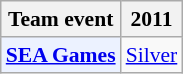<table class="wikitable" style="font-size: 90%; text-align:center">
<tr>
<th>Team event</th>
<th>2011</th>
</tr>
<tr>
<td bgcolor="#ECF2FF"; align="left"><strong><a href='#'>SEA Games</a></strong></td>
<td> <a href='#'>Silver</a></td>
</tr>
</table>
